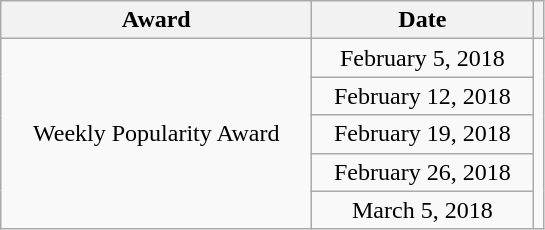<table class="wikitable" style="table-layout: fixed; margin-right:0; text-align:center">
<tr>
<th width="200">Award</th>
<th width="140">Date</th>
<th></th>
</tr>
<tr>
<td rowspan="5" align="center">Weekly Popularity Award</td>
<td align="center">February 5, 2018</td>
<td rowspan="5" align="center"></td>
</tr>
<tr>
<td align="center">February 12, 2018</td>
</tr>
<tr>
<td align="center">February 19, 2018</td>
</tr>
<tr>
<td align="center">February 26, 2018</td>
</tr>
<tr>
<td align="center">March 5, 2018</td>
</tr>
</table>
